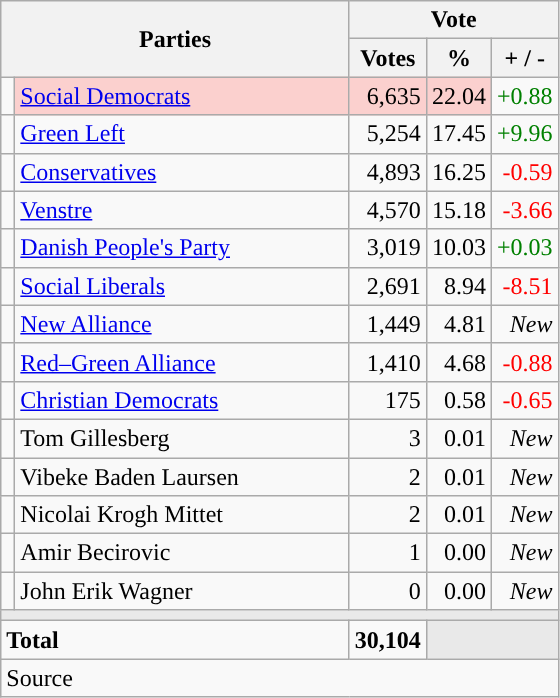<table class="wikitable" style="text-align:right;">
<tr>
<th style="text-align:centre;" rowspan="2" colspan="2" width="225">Parties</th>
<th colspan="3">Vote</th>
</tr>
<tr>
<th width="15">Votes</th>
<th width="15">%</th>
<th width="15">+ / -</th>
</tr>
<tr>
<td width="2" style="color:inherit;background:"></td>
<td bgcolor=#fbd0ce  align="left"><a href='#'>Social Democrats</a></td>
<td bgcolor=#fbd0ce>6,635</td>
<td bgcolor=#fbd0ce>22.04</td>
<td style=color:green;>+0.88</td>
</tr>
<tr>
<td width="2" style="color:inherit;background:"></td>
<td align="left"><a href='#'>Green Left</a></td>
<td>5,254</td>
<td>17.45</td>
<td style=color:green;>+9.96</td>
</tr>
<tr>
<td width="2" style="color:inherit;background:"></td>
<td align="left"><a href='#'>Conservatives</a></td>
<td>4,893</td>
<td>16.25</td>
<td style=color:red;>-0.59</td>
</tr>
<tr>
<td width="2" style="color:inherit;background:"></td>
<td align="left"><a href='#'>Venstre</a></td>
<td>4,570</td>
<td>15.18</td>
<td style=color:red;>-3.66</td>
</tr>
<tr>
<td width="2" style="color:inherit;background:"></td>
<td align="left"><a href='#'>Danish People's Party</a></td>
<td>3,019</td>
<td>10.03</td>
<td style=color:green;>+0.03</td>
</tr>
<tr>
<td width="2" style="color:inherit;background:"></td>
<td align="left"><a href='#'>Social Liberals</a></td>
<td>2,691</td>
<td>8.94</td>
<td style=color:red;>-8.51</td>
</tr>
<tr>
<td width="2" style="color:inherit;background:"></td>
<td align="left"><a href='#'>New Alliance</a></td>
<td>1,449</td>
<td>4.81</td>
<td><em>New</em></td>
</tr>
<tr>
<td width="2" style="color:inherit;background:"></td>
<td align="left"><a href='#'>Red–Green Alliance</a></td>
<td>1,410</td>
<td>4.68</td>
<td style=color:red;>-0.88</td>
</tr>
<tr>
<td width="2" style="color:inherit;background:"></td>
<td align="left"><a href='#'>Christian Democrats</a></td>
<td>175</td>
<td>0.58</td>
<td style=color:red;>-0.65</td>
</tr>
<tr>
<td width="2" style="color:inherit;background:"></td>
<td align="left">Tom Gillesberg</td>
<td>3</td>
<td>0.01</td>
<td><em>New</em></td>
</tr>
<tr>
<td width="2" style="color:inherit;background:"></td>
<td align="left">Vibeke Baden Laursen</td>
<td>2</td>
<td>0.01</td>
<td><em>New</em></td>
</tr>
<tr>
<td width="2" style="color:inherit;background:"></td>
<td align="left">Nicolai Krogh Mittet</td>
<td>2</td>
<td>0.01</td>
<td><em>New</em></td>
</tr>
<tr>
<td width="2" style="color:inherit;background:"></td>
<td align="left">Amir Becirovic</td>
<td>1</td>
<td>0.00</td>
<td><em>New</em></td>
</tr>
<tr>
<td width="2" style="color:inherit;background:"></td>
<td align="left">John Erik Wagner</td>
<td>0</td>
<td>0.00</td>
<td><em>New</em></td>
</tr>
<tr>
<td colspan="7" bgcolor="#E9E9E9"></td>
</tr>
<tr>
<td align="left" colspan="2"><strong>Total</strong></td>
<td><strong>30,104</strong></td>
<td bgcolor="#E9E9E9" colspan="2"></td>
</tr>
<tr>
<td align="left" colspan="6">Source</td>
</tr>
</table>
